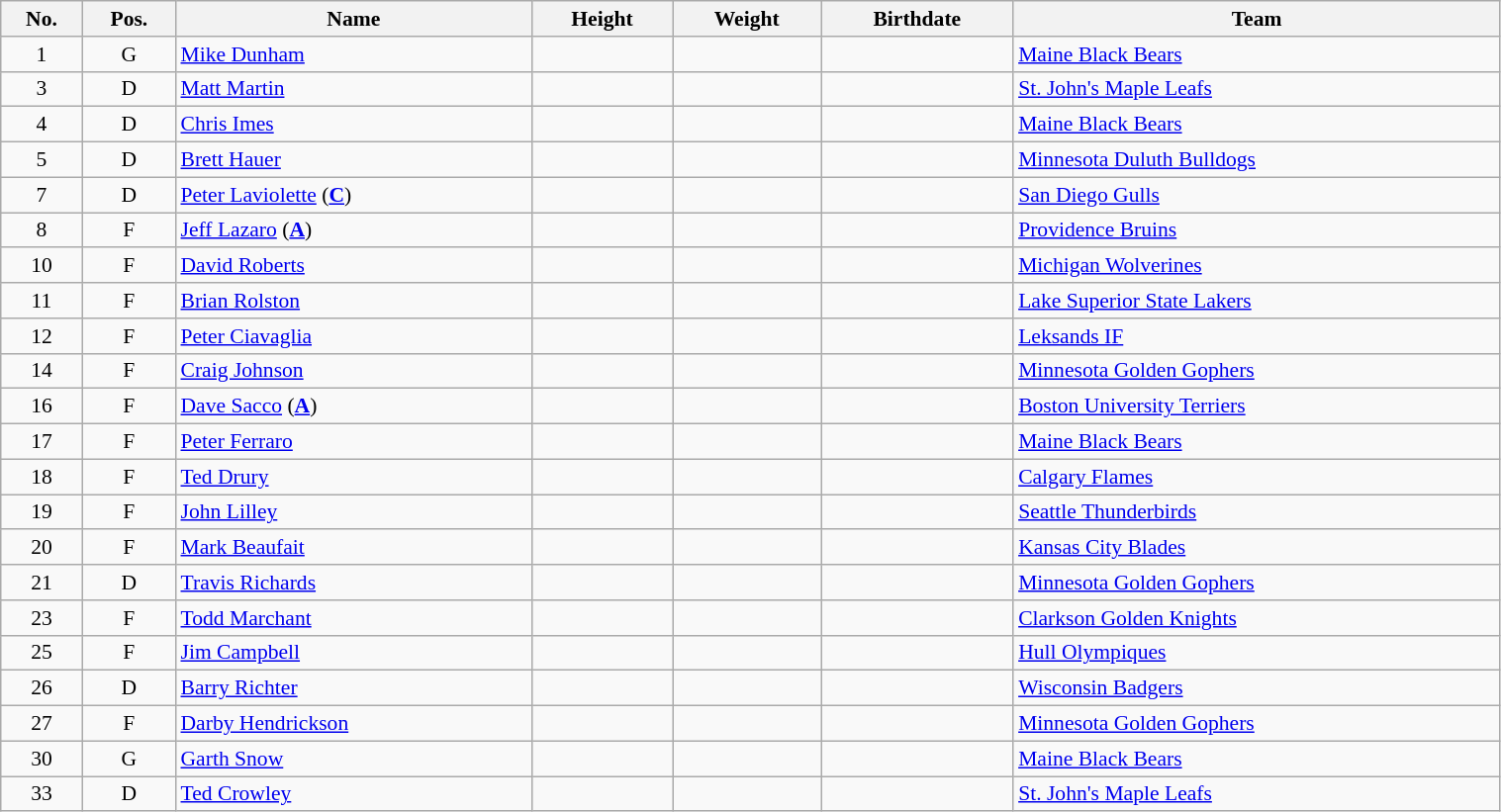<table class="wikitable sortable" width="80%" style="font-size: 90%; text-align: center;">
<tr>
<th>No.</th>
<th>Pos.</th>
<th>Name</th>
<th>Height</th>
<th>Weight</th>
<th>Birthdate</th>
<th>Team</th>
</tr>
<tr>
<td>1</td>
<td>G</td>
<td style="text-align:left;"><a href='#'>Mike Dunham</a></td>
<td></td>
<td></td>
<td style="text-align:right;"></td>
<td style="text-align:left;"> <a href='#'>Maine Black Bears</a></td>
</tr>
<tr>
<td>3</td>
<td>D</td>
<td style="text-align:left;"><a href='#'>Matt Martin</a></td>
<td></td>
<td></td>
<td style="text-align:right;"></td>
<td style="text-align:left;"> <a href='#'>St. John's Maple Leafs</a></td>
</tr>
<tr>
<td>4</td>
<td>D</td>
<td style="text-align:left;"><a href='#'>Chris Imes</a></td>
<td></td>
<td></td>
<td style="text-align:right;"></td>
<td style="text-align:left;"> <a href='#'>Maine Black Bears</a></td>
</tr>
<tr>
<td>5</td>
<td>D</td>
<td style="text-align:left;"><a href='#'>Brett Hauer</a></td>
<td></td>
<td></td>
<td style="text-align:right;"></td>
<td style="text-align:left;"> <a href='#'>Minnesota Duluth Bulldogs</a></td>
</tr>
<tr>
<td>7</td>
<td>D</td>
<td style="text-align:left;"><a href='#'>Peter Laviolette</a> (<strong><a href='#'>C</a></strong>)</td>
<td></td>
<td></td>
<td style="text-align:right;"></td>
<td style="text-align:left;"> <a href='#'>San Diego Gulls</a></td>
</tr>
<tr>
<td>8</td>
<td>F</td>
<td style="text-align:left;"><a href='#'>Jeff Lazaro</a> (<strong><a href='#'>A</a></strong>)</td>
<td></td>
<td></td>
<td style="text-align:right;"></td>
<td style="text-align:left;"> <a href='#'>Providence Bruins</a></td>
</tr>
<tr>
<td>10</td>
<td>F</td>
<td style="text-align:left;"><a href='#'>David Roberts</a></td>
<td></td>
<td></td>
<td style="text-align:right;"></td>
<td style="text-align:left;"> <a href='#'>Michigan Wolverines</a></td>
</tr>
<tr>
<td>11</td>
<td>F</td>
<td style="text-align:left;"><a href='#'>Brian Rolston</a></td>
<td></td>
<td></td>
<td style="text-align:right;"></td>
<td style="text-align:left;"> <a href='#'>Lake Superior State Lakers</a></td>
</tr>
<tr>
<td>12</td>
<td>F</td>
<td style="text-align:left;"><a href='#'>Peter Ciavaglia</a></td>
<td></td>
<td></td>
<td style="text-align:right;"></td>
<td style="text-align:left;"> <a href='#'>Leksands IF</a></td>
</tr>
<tr>
<td>14</td>
<td>F</td>
<td style="text-align:left;"><a href='#'>Craig Johnson</a></td>
<td></td>
<td></td>
<td style="text-align:right;"></td>
<td style="text-align:left;"> <a href='#'>Minnesota Golden Gophers</a></td>
</tr>
<tr>
<td>16</td>
<td>F</td>
<td style="text-align:left;"><a href='#'>Dave Sacco</a> (<strong><a href='#'>A</a></strong>)</td>
<td></td>
<td></td>
<td style="text-align:right;"></td>
<td style="text-align:left;"> <a href='#'>Boston University Terriers</a></td>
</tr>
<tr>
<td>17</td>
<td>F</td>
<td style="text-align:left;"><a href='#'>Peter Ferraro</a></td>
<td></td>
<td></td>
<td style="text-align:right;"></td>
<td style="text-align:left;"> <a href='#'>Maine Black Bears</a></td>
</tr>
<tr>
<td>18</td>
<td>F</td>
<td style="text-align:left;"><a href='#'>Ted Drury</a></td>
<td></td>
<td></td>
<td style="text-align:right;"></td>
<td style="text-align:left;"> <a href='#'>Calgary Flames</a></td>
</tr>
<tr>
<td>19</td>
<td>F</td>
<td style="text-align:left;"><a href='#'>John Lilley</a></td>
<td></td>
<td></td>
<td style="text-align:right;"></td>
<td style="text-align:left;"> <a href='#'>Seattle Thunderbirds</a></td>
</tr>
<tr>
<td>20</td>
<td>F</td>
<td style="text-align:left;"><a href='#'>Mark Beaufait</a></td>
<td></td>
<td></td>
<td style="text-align:right;"></td>
<td style="text-align:left;"> <a href='#'>Kansas City Blades</a></td>
</tr>
<tr>
<td>21</td>
<td>D</td>
<td style="text-align:left;"><a href='#'>Travis Richards</a></td>
<td></td>
<td></td>
<td style="text-align:right;"></td>
<td style="text-align:left;"> <a href='#'>Minnesota Golden Gophers</a></td>
</tr>
<tr>
<td>23</td>
<td>F</td>
<td style="text-align:left;"><a href='#'>Todd Marchant</a></td>
<td></td>
<td></td>
<td style="text-align:right;"></td>
<td style="text-align:left;"> <a href='#'>Clarkson Golden Knights</a></td>
</tr>
<tr>
<td>25</td>
<td>F</td>
<td style="text-align:left;"><a href='#'>Jim Campbell</a></td>
<td></td>
<td></td>
<td style="text-align:right;"></td>
<td style="text-align:left;"> <a href='#'>Hull Olympiques</a></td>
</tr>
<tr>
<td>26</td>
<td>D</td>
<td style="text-align:left;"><a href='#'>Barry Richter</a></td>
<td></td>
<td></td>
<td style="text-align:right;"></td>
<td style="text-align:left;"> <a href='#'>Wisconsin Badgers</a></td>
</tr>
<tr>
<td>27</td>
<td>F</td>
<td style="text-align:left;"><a href='#'>Darby Hendrickson</a></td>
<td></td>
<td></td>
<td style="text-align:right;"></td>
<td style="text-align:left;"> <a href='#'>Minnesota Golden Gophers</a></td>
</tr>
<tr>
<td>30</td>
<td>G</td>
<td style="text-align:left;"><a href='#'>Garth Snow</a></td>
<td></td>
<td></td>
<td style="text-align:right;"></td>
<td style="text-align:left;"> <a href='#'>Maine Black Bears</a></td>
</tr>
<tr>
<td>33</td>
<td>D</td>
<td style="text-align:left;"><a href='#'>Ted Crowley</a></td>
<td></td>
<td></td>
<td style="text-align:right;"></td>
<td style="text-align:left;"> <a href='#'>St. John's Maple Leafs</a></td>
</tr>
</table>
